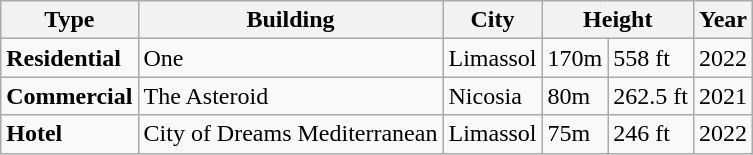<table class="wikitable">
<tr>
<th>Type</th>
<th>Building</th>
<th>City</th>
<th colspan="2">Height</th>
<th>Year</th>
</tr>
<tr>
<td><strong>Residential</strong></td>
<td>One</td>
<td>Limassol</td>
<td>170m</td>
<td>558 ft</td>
<td>2022</td>
</tr>
<tr>
<td><strong>Commercial</strong></td>
<td>The Asteroid</td>
<td>Nicosia</td>
<td>80m</td>
<td>262.5 ft</td>
<td>2021</td>
</tr>
<tr>
<td><strong>Hotel</strong></td>
<td>City of Dreams Mediterranean</td>
<td>Limassol</td>
<td>75m</td>
<td>246 ft</td>
<td>2022</td>
</tr>
</table>
